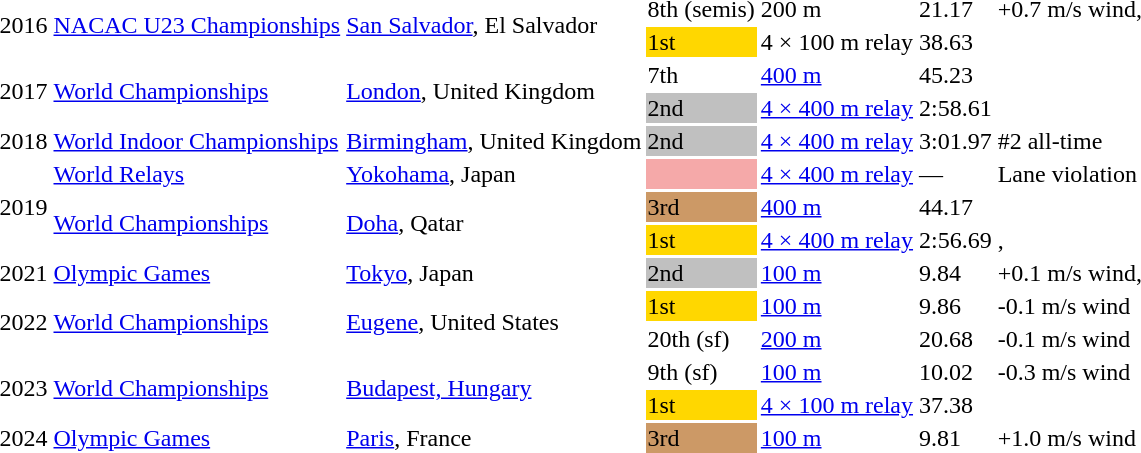<table>
<tr>
<td rowspan=2>2016</td>
<td rowspan=2><a href='#'>NACAC U23 Championships</a></td>
<td rowspan=2><a href='#'>San Salvador</a>, El Salvador</td>
<td data-sort-value="8 alt">8th (semis)</td>
<td>200 m</td>
<td>21.17</td>
<td>+0.7 m/s wind, </td>
</tr>
<tr>
<td bgcolor=gold>1st</td>
<td data-sort-value="400 relay">4 × 100 m relay</td>
<td>38.63</td>
<td></td>
</tr>
<tr>
<td rowspan=2>2017</td>
<td rowspan=2><a href='#'>World Championships</a></td>
<td rowspan=2><a href='#'>London</a>, United Kingdom</td>
<td>7th</td>
<td><a href='#'>400 m</a></td>
<td>45.23</td>
<td></td>
</tr>
<tr>
<td bgcolor=silver>2nd</td>
<td data-sort-value="1600 relay"><a href='#'>4 × 400 m relay</a></td>
<td data-sort-value=178.61>2:58.61</td>
<td></td>
</tr>
<tr>
<td>2018</td>
<td><a href='#'>World Indoor Championships</a></td>
<td><a href='#'>Birmingham</a>, United Kingdom</td>
<td bgcolor=silver>2nd</td>
<td data-sort-value="1600 relay"><a href='#'>4 × 400 m relay</a></td>
<td data-sort-value=181.97>3:01.97</td>
<td>#2 all-time</td>
</tr>
<tr>
<td rowspan=3>2019</td>
<td><a href='#'>World Relays</a></td>
<td><a href='#'>Yokohama</a>, Japan</td>
<td bgcolor=f5a9a9></td>
<td data-sort-value="1600 relay"><a href='#'>4 × 400 m relay</a></td>
<td data-sort-value=999.99>—</td>
<td>Lane violation</td>
</tr>
<tr>
<td rowspan=2><a href='#'>World Championships</a></td>
<td rowspan=2><a href='#'>Doha</a>, Qatar</td>
<td bgcolor=cc9966>3rd</td>
<td><a href='#'>400 m</a></td>
<td>44.17</td>
<td></td>
</tr>
<tr>
<td bgcolor=gold>1st</td>
<td data-sort-value="1600 relay"><a href='#'>4 × 400 m relay</a></td>
<td data-sort-value=176.69>2:56.69</td>
<td>, </td>
</tr>
<tr>
<td>2021</td>
<td><a href='#'>Olympic Games</a></td>
<td><a href='#'>Tokyo</a>, Japan</td>
<td bgcolor=silver>2nd</td>
<td><a href='#'>100 m</a></td>
<td>9.84</td>
<td>+0.1 m/s wind, </td>
</tr>
<tr>
<td rowspan=2>2022</td>
<td rowspan=2><a href='#'>World Championships</a></td>
<td rowspan=2><a href='#'>Eugene</a>, United States</td>
<td bgcolor=gold>1st</td>
<td><a href='#'>100 m</a></td>
<td>9.86</td>
<td>-0.1 m/s wind</td>
</tr>
<tr>
<td>20th (sf)</td>
<td><a href='#'>200 m</a></td>
<td>20.68</td>
<td>-0.1 m/s wind</td>
</tr>
<tr>
<td rowspan=2>2023</td>
<td rowspan=2><a href='#'>World Championships</a></td>
<td rowspan=2><a href='#'>Budapest, Hungary</a></td>
<td>9th (sf)</td>
<td><a href='#'>100 m</a></td>
<td>10.02</td>
<td>-0.3 m/s wind</td>
</tr>
<tr>
<td bgcolor=gold>1st</td>
<td><a href='#'>4 × 100 m relay</a></td>
<td>37.38</td>
</tr>
<tr>
<td>2024</td>
<td><a href='#'>Olympic Games</a></td>
<td><a href='#'>Paris</a>, France</td>
<td bgcolor=cc9966>3rd</td>
<td><a href='#'>100 m</a></td>
<td>9.81</td>
<td>+1.0 m/s wind</td>
</tr>
</table>
